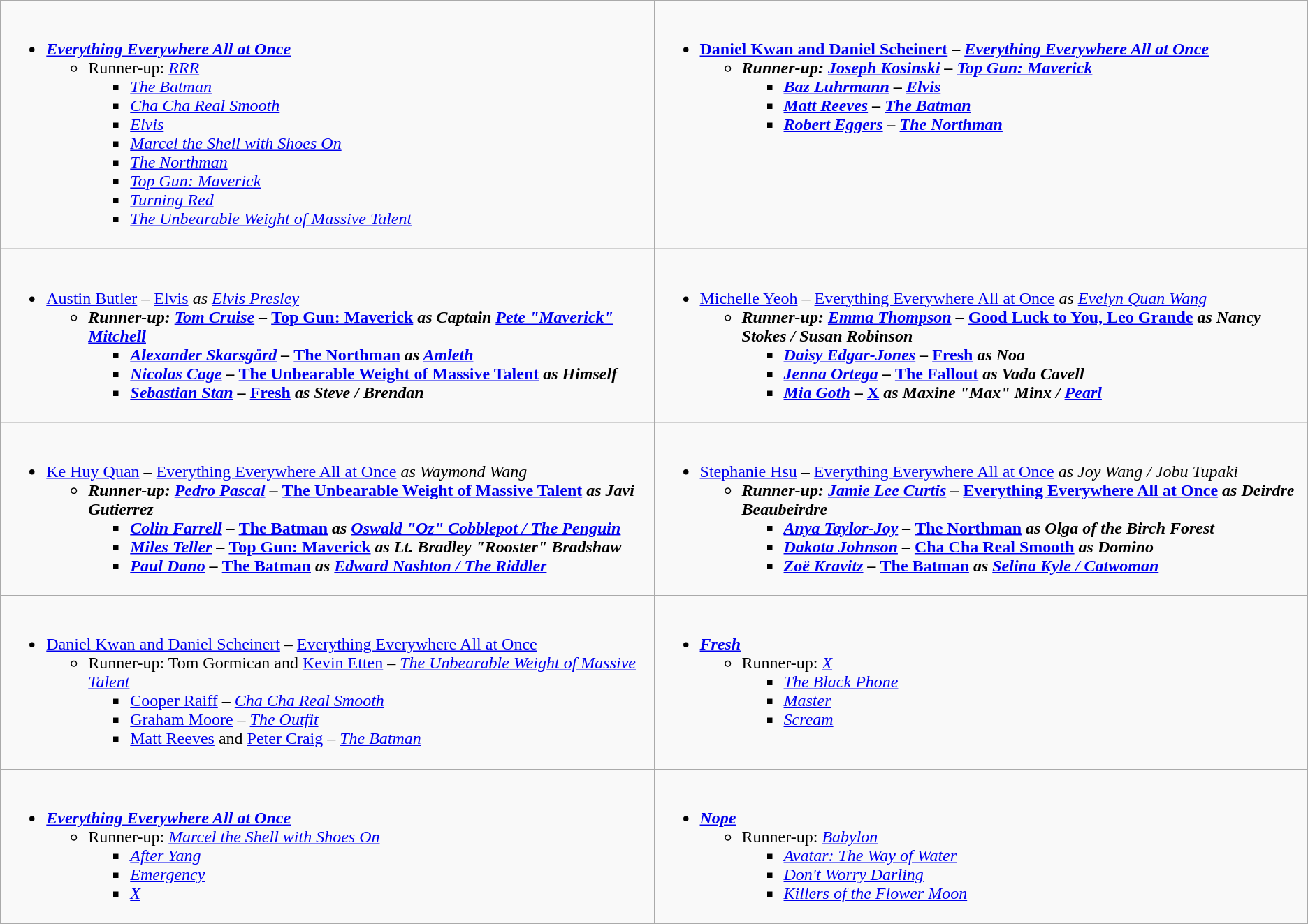<table class="wikitable">
<tr>
<td valign="top" width="50%"><br><ul><li><strong><em><a href='#'>Everything Everywhere All at Once</a></em></strong><ul><li>Runner-up: <em><a href='#'>RRR</a></em><ul><li><em><a href='#'>The Batman</a></em></li><li><em><a href='#'>Cha Cha Real Smooth</a></em></li><li><em><a href='#'>Elvis</a></em></li><li><em><a href='#'>Marcel the Shell with Shoes On</a></em></li><li><em><a href='#'>The Northman</a></em></li><li><em><a href='#'>Top Gun: Maverick</a></em></li><li><em><a href='#'>Turning Red</a></em></li><li><em><a href='#'>The Unbearable Weight of Massive Talent</a></em></li></ul></li></ul></li></ul></td>
<td valign="top" width="50%"><br><ul><li><strong><a href='#'>Daniel Kwan and Daniel Scheinert</a> – <em><a href='#'>Everything Everywhere All at Once</a><strong><em><ul><li>Runner-up: <a href='#'>Joseph Kosinski</a> – </em><a href='#'>Top Gun: Maverick</a><em><ul><li><a href='#'>Baz Luhrmann</a> – </em><a href='#'>Elvis</a><em></li><li><a href='#'>Matt Reeves</a> – </em><a href='#'>The Batman</a><em></li><li><a href='#'>Robert Eggers</a> – </em><a href='#'>The Northman</a><em></li></ul></li></ul></li></ul></td>
</tr>
<tr>
<td valign="top" width="50%"><br><ul><li></strong><a href='#'>Austin Butler</a> – </em><a href='#'>Elvis</a><em> as <a href='#'>Elvis Presley</a><strong><ul><li>Runner-up: <a href='#'>Tom Cruise</a> – </em><a href='#'>Top Gun: Maverick</a><em> as Captain <a href='#'>Pete "Maverick" Mitchell</a><ul><li><a href='#'>Alexander Skarsgård</a> – </em><a href='#'>The Northman</a><em> as <a href='#'>Amleth</a></li><li><a href='#'>Nicolas Cage</a> – </em><a href='#'>The Unbearable Weight of Massive Talent</a><em> as Himself</li><li><a href='#'>Sebastian Stan</a> – </em><a href='#'>Fresh</a><em> as Steve / Brendan</li></ul></li></ul></li></ul></td>
<td valign="top" width="50%"><br><ul><li></strong><a href='#'>Michelle Yeoh</a> – </em><a href='#'>Everything Everywhere All at Once</a><em> as <a href='#'>Evelyn Quan Wang</a><strong><ul><li>Runner-up: <a href='#'>Emma Thompson</a> – </em><a href='#'>Good Luck to You, Leo Grande</a><em> as Nancy Stokes / Susan Robinson<ul><li><a href='#'>Daisy Edgar-Jones</a> – </em><a href='#'>Fresh</a><em> as Noa</li><li><a href='#'>Jenna Ortega</a> – </em><a href='#'>The Fallout</a><em> as Vada Cavell</li><li><a href='#'>Mia Goth</a> – </em><a href='#'>X</a><em> as Maxine "Max" Minx / <a href='#'>Pearl</a></li></ul></li></ul></li></ul></td>
</tr>
<tr>
<td valign="top" width="50%"><br><ul><li></strong><a href='#'>Ke Huy Quan</a> – </em><a href='#'>Everything Everywhere All at Once</a><em> as Waymond Wang<strong><ul><li>Runner-up: <a href='#'>Pedro Pascal</a> – </em><a href='#'>The Unbearable Weight of Massive Talent</a><em> as Javi Gutierrez<ul><li><a href='#'>Colin Farrell</a> – </em><a href='#'>The Batman</a><em> as <a href='#'>Oswald "Oz" Cobblepot / The Penguin</a></li><li><a href='#'>Miles Teller</a> – </em><a href='#'>Top Gun: Maverick</a><em> as Lt. Bradley "Rooster" Bradshaw</li><li><a href='#'>Paul Dano</a> – </em><a href='#'>The Batman</a><em> as <a href='#'>Edward Nashton / The Riddler</a></li></ul></li></ul></li></ul></td>
<td valign="top" width="50%"><br><ul><li></strong><a href='#'>Stephanie Hsu</a> – </em><a href='#'>Everything Everywhere All at Once</a><em> as Joy Wang / Jobu Tupaki<strong><ul><li>Runner-up: <a href='#'>Jamie Lee Curtis</a> – </em><a href='#'>Everything Everywhere All at Once</a><em> as Deirdre Beaubeirdre<ul><li><a href='#'>Anya Taylor-Joy</a> – </em><a href='#'>The Northman</a><em> as Olga of the Birch Forest</li><li><a href='#'>Dakota Johnson</a> – </em><a href='#'>Cha Cha Real Smooth</a><em> as Domino</li><li><a href='#'>Zoë Kravitz</a> – </em><a href='#'>The Batman</a><em> as <a href='#'>Selina Kyle / Catwoman</a></li></ul></li></ul></li></ul></td>
</tr>
<tr>
<td valign="top" width="50%"><br><ul><li></strong><a href='#'>Daniel Kwan and Daniel Scheinert</a> – </em><a href='#'>Everything Everywhere All at Once</a></em></strong><ul><li>Runner-up: Tom Gormican and <a href='#'>Kevin Etten</a> – <em><a href='#'>The Unbearable Weight of Massive Talent</a></em><ul><li><a href='#'>Cooper Raiff</a> – <em><a href='#'>Cha Cha Real Smooth</a></em></li><li><a href='#'>Graham Moore</a> – <em><a href='#'>The Outfit</a></em></li><li><a href='#'>Matt Reeves</a> and <a href='#'>Peter Craig</a> – <em><a href='#'>The Batman</a></em></li></ul></li></ul></li></ul></td>
<td valign="top" width="50%"><br><ul><li><strong><em><a href='#'>Fresh</a></em></strong><ul><li>Runner-up: <em><a href='#'>X</a></em><ul><li><em><a href='#'>The Black Phone</a></em></li><li><em><a href='#'>Master</a></em></li><li><em><a href='#'>Scream</a></em></li></ul></li></ul></li></ul></td>
</tr>
<tr>
<td valign="top" width="50%"><br><ul><li><strong><em><a href='#'>Everything Everywhere All at Once</a></em></strong><ul><li>Runner-up: <em><a href='#'>Marcel the Shell with Shoes On</a></em><ul><li><em><a href='#'>After Yang</a></em></li><li><em><a href='#'>Emergency</a></em></li><li><em><a href='#'>X</a></em></li></ul></li></ul></li></ul></td>
<td valign="top" width="50%"><br><ul><li><strong><em><a href='#'>Nope</a></em></strong><ul><li>Runner-up: <em><a href='#'>Babylon</a></em><ul><li><em><a href='#'>Avatar: The Way of Water</a></em></li><li><em><a href='#'>Don't Worry Darling</a></em></li><li><em><a href='#'>Killers of the Flower Moon</a></em></li></ul></li></ul></li></ul></td>
</tr>
</table>
